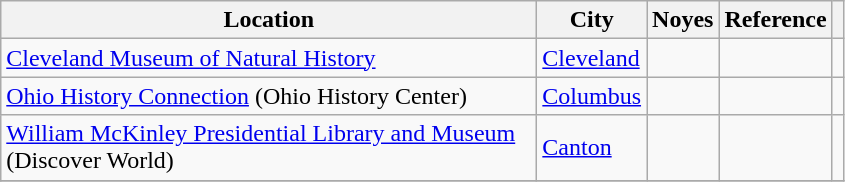<table class="wikitable">
<tr>
<th Width="350">Location</th>
<th>City</th>
<th>Noyes</th>
<th>Reference</th>
<th></th>
</tr>
<tr>
<td><a href='#'>Cleveland Museum of Natural History</a></td>
<td><a href='#'>Cleveland</a></td>
<td></td>
<td></td>
<td></td>
</tr>
<tr>
<td><a href='#'>Ohio History Connection</a> (Ohio History Center)</td>
<td><a href='#'>Columbus</a></td>
<td></td>
<td></td>
<td></td>
</tr>
<tr>
<td><a href='#'>William McKinley Presidential Library and Museum</a> (Discover World)</td>
<td><a href='#'>Canton</a></td>
<td></td>
<td></td>
<td></td>
</tr>
<tr>
</tr>
</table>
